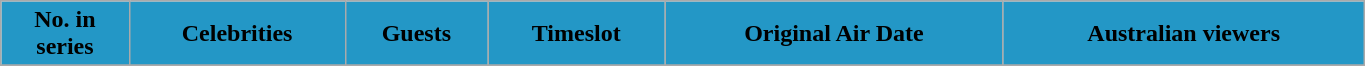<table class="wikitable plainrowheaders" style="width:72%;">
<tr>
<th scope="col" style="background:#2397c6; color:#;">No. in<br>series</th>
<th scope="col" style="background:#2397c6; color:#;">Celebrities</th>
<th scope="col" style="background:#2397c6; color:#;">Guests</th>
<th scope="col" style="background:#2397c6; color:#;">Timeslot</th>
<th scope="col" style="background:#2397c6; color:#;">Original Air Date</th>
<th scope="col" style="background:#2397c6; color:#;">Australian viewers</th>
</tr>
<tr>
</tr>
</table>
